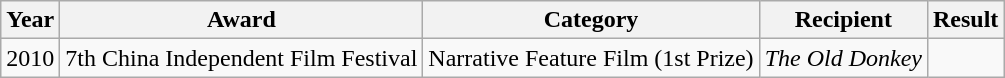<table class="wikitable">
<tr>
<th>Year</th>
<th>Award</th>
<th>Category</th>
<th>Recipient</th>
<th>Result</th>
</tr>
<tr>
<td>2010</td>
<td>7th China Independent Film Festival</td>
<td>Narrative Feature Film (1st Prize)</td>
<td><em>The Old Donkey</em></td>
<td></td>
</tr>
</table>
